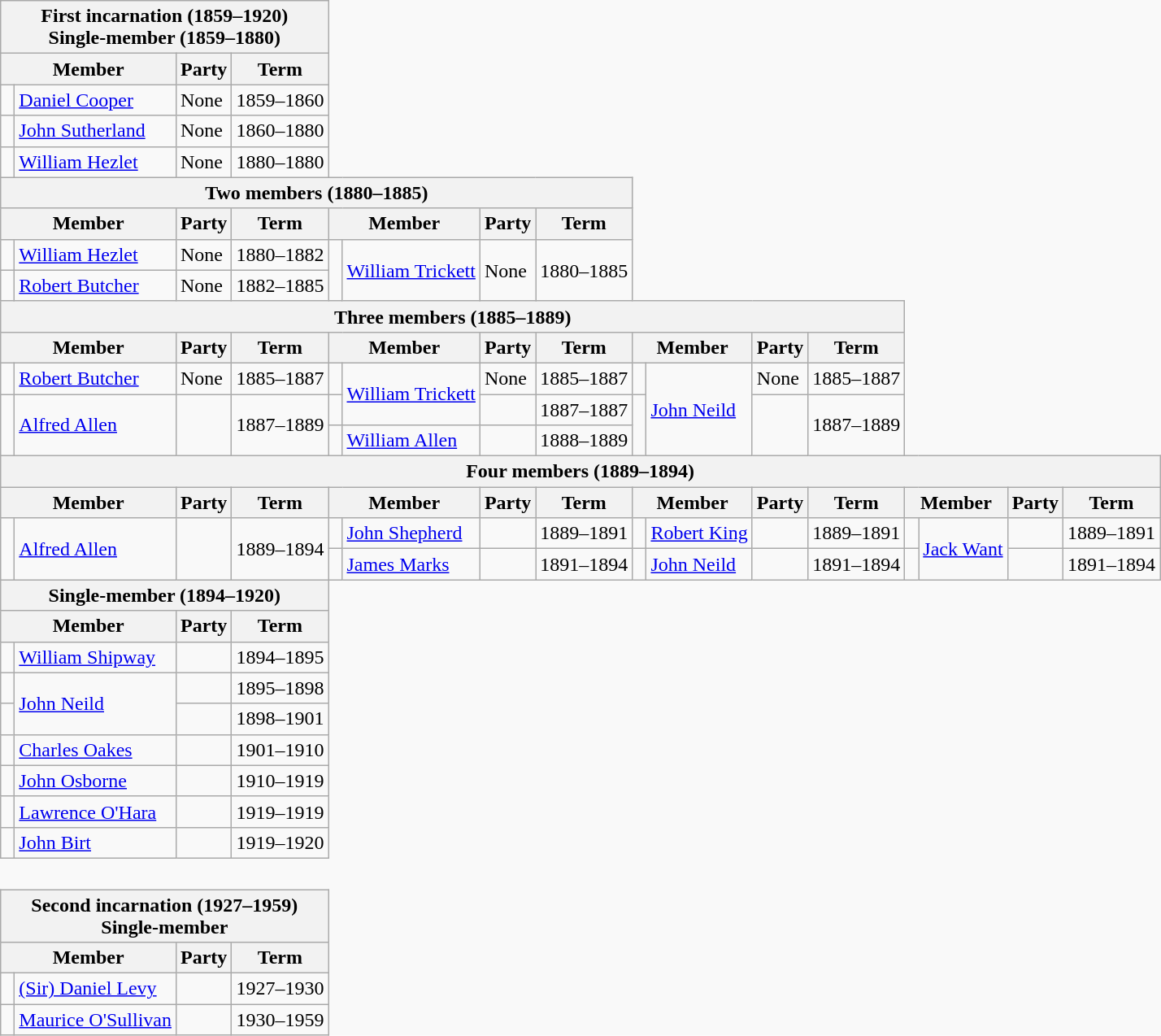<table class="wikitable" style='border-style: none none none none;'>
<tr>
<th colspan="4">First incarnation (1859–1920)<br>Single-member (1859–1880)</th>
</tr>
<tr>
<th colspan="2">Member</th>
<th>Party</th>
<th>Term</th>
</tr>
<tr style="background: #f9f9f9">
<td> </td>
<td><a href='#'>Daniel Cooper</a></td>
<td>None</td>
<td>1859–1860</td>
</tr>
<tr style="background: #f9f9f9">
<td> </td>
<td><a href='#'>John Sutherland</a></td>
<td>None</td>
<td>1860–1880</td>
</tr>
<tr style="background: #f9f9f9">
<td> </td>
<td><a href='#'>William Hezlet</a></td>
<td>None</td>
<td>1880–1880</td>
</tr>
<tr>
<th colspan="8">Two members (1880–1885)</th>
</tr>
<tr>
<th colspan="2">Member</th>
<th>Party</th>
<th>Term</th>
<th colspan="2">Member</th>
<th>Party</th>
<th>Term</th>
</tr>
<tr style="background: #f9f9f9">
<td> </td>
<td><a href='#'>William Hezlet</a></td>
<td>None</td>
<td>1880–1882</td>
<td rowspan="2" > </td>
<td rowspan="2"><a href='#'>William Trickett</a></td>
<td rowspan="2">None</td>
<td rowspan="2">1880–1885</td>
</tr>
<tr style="background: #f9f9f9">
<td> </td>
<td><a href='#'>Robert Butcher</a></td>
<td>None</td>
<td>1882–1885</td>
</tr>
<tr>
<th colspan="12">Three members (1885–1889)</th>
</tr>
<tr>
<th colspan="2">Member</th>
<th>Party</th>
<th>Term</th>
<th colspan="2">Member</th>
<th>Party</th>
<th>Term</th>
<th colspan="2">Member</th>
<th>Party</th>
<th>Term</th>
</tr>
<tr style="background: #f9f9f9">
<td> </td>
<td><a href='#'>Robert Butcher</a></td>
<td>None</td>
<td>1885–1887</td>
<td> </td>
<td rowspan="2"><a href='#'>William Trickett</a></td>
<td>None</td>
<td>1885–1887</td>
<td> </td>
<td rowspan="3"><a href='#'>John Neild</a></td>
<td>None</td>
<td>1885–1887</td>
</tr>
<tr style="background: #f9f9f9">
<td rowspan="2" > </td>
<td rowspan="2"><a href='#'>Alfred Allen</a></td>
<td rowspan="2"></td>
<td rowspan="2">1887–1889</td>
<td> </td>
<td></td>
<td>1887–1887</td>
<td rowspan="2" > </td>
<td rowspan="2"></td>
<td rowspan="2">1887–1889</td>
</tr>
<tr style="background: #f9f9f9">
<td> </td>
<td><a href='#'>William Allen</a></td>
<td></td>
<td>1888–1889</td>
</tr>
<tr>
<th colspan="16">Four members (1889–1894)</th>
</tr>
<tr>
<th colspan="2">Member</th>
<th>Party</th>
<th>Term</th>
<th colspan="2">Member</th>
<th>Party</th>
<th>Term</th>
<th colspan="2">Member</th>
<th>Party</th>
<th>Term</th>
<th colspan="2">Member</th>
<th>Party</th>
<th>Term</th>
</tr>
<tr style="background: #f9f9f9">
<td rowspan="2" > </td>
<td rowspan="2"><a href='#'>Alfred Allen</a></td>
<td rowspan="2"></td>
<td rowspan="2">1889–1894</td>
<td> </td>
<td><a href='#'>John Shepherd</a></td>
<td></td>
<td>1889–1891</td>
<td> </td>
<td><a href='#'>Robert King</a></td>
<td></td>
<td>1889–1891</td>
<td> </td>
<td rowspan="2"><a href='#'>Jack Want</a></td>
<td></td>
<td>1889–1891</td>
</tr>
<tr style="background: #f9f9f9;">
<td> </td>
<td><a href='#'>James Marks</a></td>
<td></td>
<td>1891–1894</td>
<td> </td>
<td><a href='#'>John Neild</a></td>
<td></td>
<td>1891–1894</td>
<td> </td>
<td></td>
<td>1891–1894</td>
</tr>
<tr>
<th colspan="4">Single-member (1894–1920)</th>
</tr>
<tr>
<th colspan="2">Member</th>
<th>Party</th>
<th>Term</th>
</tr>
<tr style="background: #f9f9f9">
<td> </td>
<td><a href='#'>William Shipway</a></td>
<td></td>
<td>1894–1895</td>
</tr>
<tr style="background: #f9f9f9">
<td> </td>
<td rowspan="2"><a href='#'>John Neild</a></td>
<td></td>
<td>1895–1898</td>
</tr>
<tr style="background: #f9f9f9">
<td> </td>
<td></td>
<td>1898–1901</td>
</tr>
<tr style="background: #f9f9f9">
<td> </td>
<td><a href='#'>Charles Oakes</a></td>
<td></td>
<td>1901–1910</td>
</tr>
<tr style="background: #f9f9f9">
<td> </td>
<td><a href='#'>John Osborne</a></td>
<td></td>
<td>1910–1919</td>
</tr>
<tr style="background: #f9f9f9">
<td> </td>
<td><a href='#'>Lawrence O'Hara</a></td>
<td></td>
<td>1919–1919</td>
</tr>
<tr style="background: #f9f9f9">
<td> </td>
<td><a href='#'>John Birt</a></td>
<td></td>
<td>1919–1920</td>
</tr>
<tr>
<td colspan="4" style='border-style: none none none none;'> </td>
</tr>
<tr>
<th colspan="4">Second incarnation (1927–1959)<br>Single-member</th>
</tr>
<tr>
<th colspan="2">Member</th>
<th>Party</th>
<th>Term</th>
</tr>
<tr style="background: #f9f9f9">
<td> </td>
<td><a href='#'>(Sir) Daniel Levy</a></td>
<td></td>
<td>1927–1930</td>
</tr>
<tr style="background: #f9f9f9">
<td> </td>
<td><a href='#'>Maurice O'Sullivan</a></td>
<td></td>
<td>1930–1959</td>
</tr>
</table>
